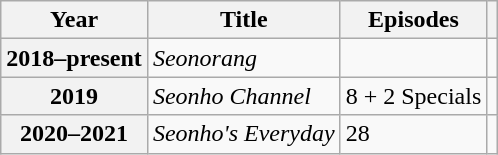<table class="wikitable sortable plainrowheaders">
<tr>
<th scope="col">Year</th>
<th scope="col">Title</th>
<th scope="col">Episodes</th>
<th scope="col" class="unsortable"></th>
</tr>
<tr>
<th scope="row">2018–present</th>
<td><em>Seonorang</em> </td>
<td></td>
<td></td>
</tr>
<tr>
<th scope="row">2019</th>
<td><em>Seonho Channel</em> </td>
<td>8 + 2 Specials</td>
<td></td>
</tr>
<tr>
<th scope="row">2020–2021</th>
<td><em>Seonho's Everyday</em> </td>
<td>28</td>
<td></td>
</tr>
</table>
